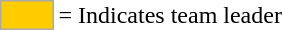<table>
<tr>
<td style="background-color:#FFCC00; border:1px solid #aaaaaa; width:2em;"></td>
<td>= Indicates team leader</td>
</tr>
</table>
